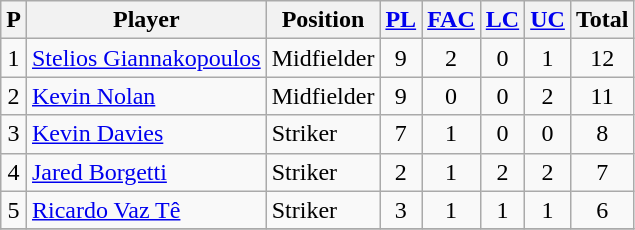<table class="wikitable sortable">
<tr>
<th>P</th>
<th>Player</th>
<th>Position</th>
<th><a href='#'>PL</a></th>
<th><a href='#'>FAC</a></th>
<th><a href='#'>LC</a></th>
<th><a href='#'>UC</a></th>
<th>Total</th>
</tr>
<tr>
<td align=center>1</td>
<td> <a href='#'>Stelios Giannakopoulos</a></td>
<td>Midfielder</td>
<td align=center>9</td>
<td align=center>2</td>
<td align=center>0</td>
<td align=center>1</td>
<td align=center>12</td>
</tr>
<tr>
<td align=center>2</td>
<td> <a href='#'>Kevin Nolan</a></td>
<td>Midfielder</td>
<td align=center>9</td>
<td align=center>0</td>
<td align=center>0</td>
<td align=center>2</td>
<td align=center>11</td>
</tr>
<tr>
<td align=center>3</td>
<td> <a href='#'>Kevin Davies</a></td>
<td>Striker</td>
<td align=center>7</td>
<td align=center>1</td>
<td align=center>0</td>
<td align=center>0</td>
<td align=center>8</td>
</tr>
<tr>
<td align=center>4</td>
<td> <a href='#'>Jared Borgetti</a></td>
<td>Striker</td>
<td align=center>2</td>
<td align=center>1</td>
<td align=center>2</td>
<td align=center>2</td>
<td align=center>7</td>
</tr>
<tr>
<td align=center>5</td>
<td> <a href='#'>Ricardo Vaz Tê</a></td>
<td>Striker</td>
<td align=center>3</td>
<td align=center>1</td>
<td align=center>1</td>
<td align=center>1</td>
<td align=center>6</td>
</tr>
<tr>
</tr>
</table>
